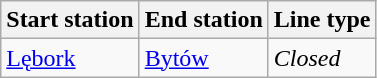<table class="wikitable">
<tr>
<th>Start station</th>
<th>End station</th>
<th>Line type</th>
</tr>
<tr>
<td><a href='#'>Lębork</a></td>
<td><a href='#'>Bytów</a></td>
<td><em>Closed</em></td>
</tr>
</table>
